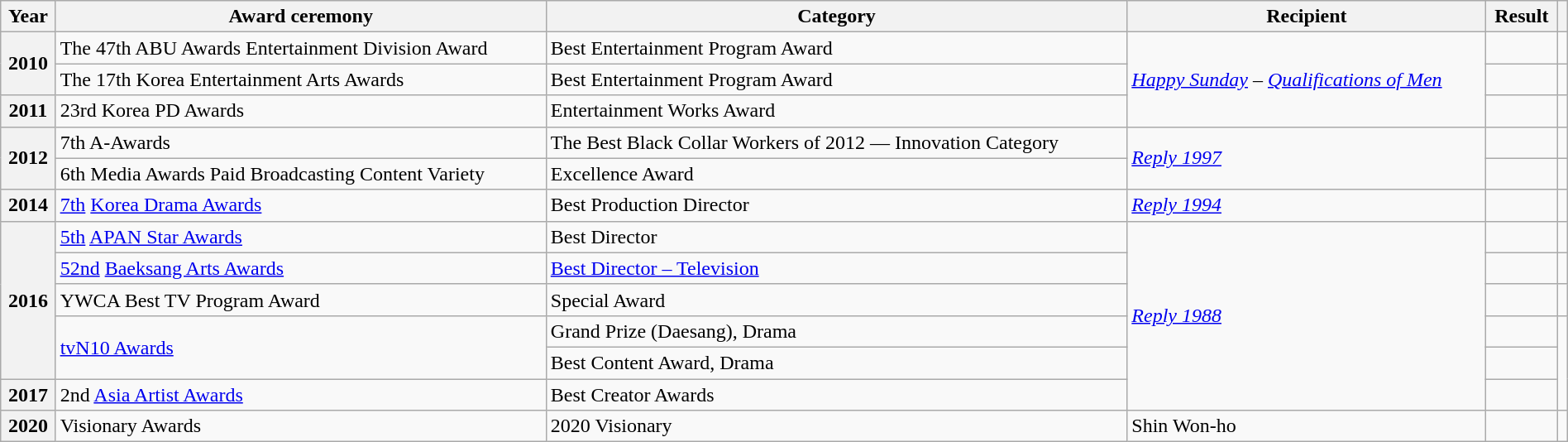<table class="wikitable sortable plainrowheaders" style="text-align:left; font-size:100%; padding:0 auto; width:100%; margin:auto">
<tr>
<th scope="col">Year</th>
<th scope="col">Award ceremony</th>
<th scope="col">Category</th>
<th scope="col">Recipient</th>
<th scope="col">Result</th>
<th scope="col" class="unsortable"></th>
</tr>
<tr>
<th scope="row" rowspan="2">2010</th>
<td>The 47th ABU Awards Entertainment Division Award</td>
<td>Best Entertainment Program Award</td>
<td rowspan="3"><em><a href='#'>Happy Sunday</a></em> – <em><a href='#'>Qualifications of Men</a></em></td>
<td></td>
<td></td>
</tr>
<tr>
<td>The 17th Korea Entertainment Arts Awards</td>
<td>Best Entertainment Program Award</td>
<td></td>
<td></td>
</tr>
<tr>
<th scope="row">2011</th>
<td>23rd Korea PD Awards</td>
<td>Entertainment Works Award</td>
<td></td>
<td></td>
</tr>
<tr>
<th rowspan="2" scope="row">2012</th>
<td>7th A-Awards</td>
<td>The Best Black Collar Workers of 2012 —  Innovation Category</td>
<td rowspan="2"><em><a href='#'>Reply 1997</a></em></td>
<td></td>
<td></td>
</tr>
<tr>
<td>6th Media Awards Paid Broadcasting Content Variety</td>
<td>Excellence Award</td>
<td></td>
<td></td>
</tr>
<tr>
<th scope="row">2014</th>
<td><a href='#'>7th</a> <a href='#'>Korea Drama Awards</a></td>
<td>Best Production Director</td>
<td><em><a href='#'>Reply 1994</a></em></td>
<td></td>
<td></td>
</tr>
<tr>
<th scope="row" rowspan="5">2016</th>
<td><a href='#'>5th</a> <a href='#'>APAN Star Awards</a></td>
<td>Best Director</td>
<td rowspan="6"><em><a href='#'>Reply 1988</a></em></td>
<td></td>
<td></td>
</tr>
<tr>
<td><a href='#'>52nd</a> <a href='#'>Baeksang Arts Awards</a></td>
<td><a href='#'>Best Director – Television</a></td>
<td></td>
<td></td>
</tr>
<tr>
<td>YWCA Best TV Program Award</td>
<td>Special Award</td>
<td></td>
<td></td>
</tr>
<tr>
<td rowspan="2"><a href='#'>tvN10 Awards</a></td>
<td>Grand Prize (Daesang), Drama</td>
<td></td>
<td rowspan="3"></td>
</tr>
<tr>
<td>Best Content Award, Drama</td>
<td></td>
</tr>
<tr>
<th scope="row">2017</th>
<td>2nd <a href='#'>Asia Artist Awards</a></td>
<td>Best Creator Awards</td>
<td></td>
</tr>
<tr>
<th scope="row">2020</th>
<td>Visionary Awards</td>
<td>2020 Visionary</td>
<td>Shin Won-ho</td>
<td></td>
<td></td>
</tr>
</table>
